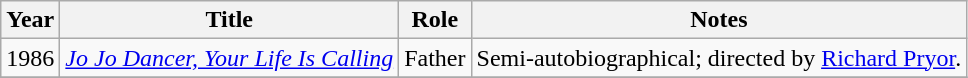<table class="wikitable sortable">
<tr>
<th>Year</th>
<th>Title</th>
<th>Role</th>
<th class="unsortable">Notes</th>
</tr>
<tr>
<td>1986</td>
<td><em><a href='#'>Jo Jo Dancer, Your Life Is Calling</a></em></td>
<td>Father</td>
<td>Semi-autobiographical; directed by <a href='#'>Richard Pryor</a>.</td>
</tr>
<tr>
</tr>
</table>
